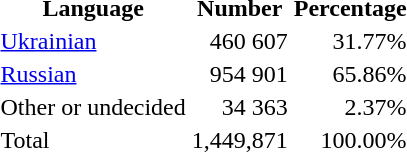<table class="standard">
<tr>
<th>Language</th>
<th>Number</th>
<th>Percentage</th>
</tr>
<tr>
<td><a href='#'>Ukrainian</a></td>
<td align="right">460 607</td>
<td align="right">31.77%</td>
</tr>
<tr>
<td><a href='#'>Russian</a></td>
<td align="right">954 901</td>
<td align="right">65.86%</td>
</tr>
<tr>
<td>Other or undecided</td>
<td align="right">34 363</td>
<td align="right">2.37%</td>
</tr>
<tr>
<td>Total</td>
<td align="right">1,449,871</td>
<td align="right">100.00%</td>
</tr>
</table>
